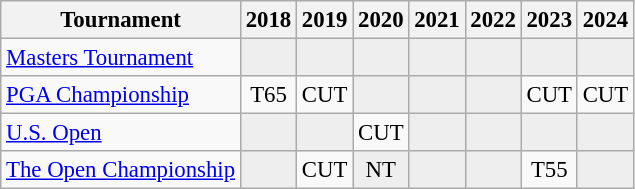<table class="wikitable" style="font-size:95%;text-align:center;">
<tr>
<th>Tournament</th>
<th>2018</th>
<th>2019</th>
<th>2020</th>
<th>2021</th>
<th>2022</th>
<th>2023</th>
<th>2024</th>
</tr>
<tr>
<td align=left><a href='#'>Masters Tournament</a></td>
<td style="background:#eeeeee;"></td>
<td style="background:#eeeeee;"></td>
<td style="background:#eeeeee;"></td>
<td style="background:#eeeeee;"></td>
<td style="background:#eeeeee;"></td>
<td style="background:#eeeeee;"></td>
<td style="background:#eeeeee;"></td>
</tr>
<tr>
<td align=left><a href='#'>PGA Championship</a></td>
<td>T65</td>
<td>CUT</td>
<td style="background:#eeeeee;"></td>
<td style="background:#eeeeee;"></td>
<td style="background:#eeeeee;"></td>
<td>CUT</td>
<td>CUT</td>
</tr>
<tr>
<td align=left><a href='#'>U.S. Open</a></td>
<td style="background:#eeeeee;"></td>
<td style="background:#eeeeee;"></td>
<td>CUT</td>
<td style="background:#eeeeee;"></td>
<td style="background:#eeeeee;"></td>
<td style="background:#eeeeee;"></td>
<td style="background:#eeeeee;"></td>
</tr>
<tr>
<td align=left><a href='#'>The Open Championship</a></td>
<td style="background:#eeeeee;"></td>
<td>CUT</td>
<td style="background:#eeeeee;">NT</td>
<td style="background:#eeeeee;"></td>
<td style="background:#eeeeee;"></td>
<td>T55</td>
<td style="background:#eeeeee;"></td>
</tr>
</table>
